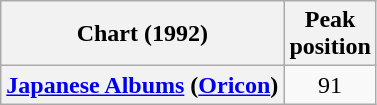<table class="wikitable sortable plainrowheaders" style="text-align:center;">
<tr>
<th scope="col">Chart (1992)</th>
<th scope="col">Peak<br>position</th>
</tr>
<tr>
<th scope="row"><a href='#'>Japanese Albums</a> (<a href='#'>Oricon</a>)</th>
<td>91</td>
</tr>
</table>
